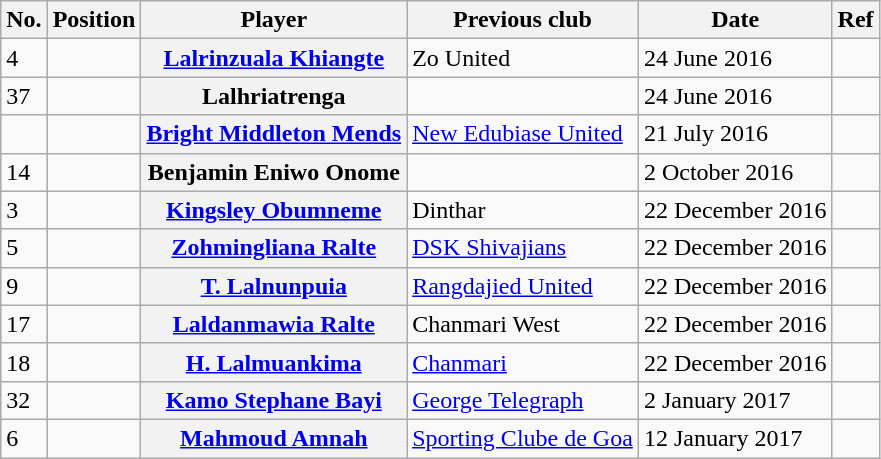<table class="wikitable plainrowheaders" style="text-align:center; text-align:left">
<tr>
<th>No.</th>
<th scope="col">Position</th>
<th scope="col">Player</th>
<th scope="col">Previous club</th>
<th scope="col">Date</th>
<th scope="col">Ref</th>
</tr>
<tr>
<td>4</td>
<td></td>
<th scope="row"> <a href='#'>Lalrinzuala Khiangte</a></th>
<td> Zo United</td>
<td>24 June 2016</td>
<td></td>
</tr>
<tr>
<td>37</td>
<td></td>
<th scope="row"> Lalhriatrenga</th>
<td></td>
<td>24 June 2016</td>
<td></td>
</tr>
<tr>
<td></td>
<td></td>
<th scope="row"> <a href='#'>Bright Middleton Mends</a></th>
<td> <a href='#'>New Edubiase United</a></td>
<td>21 July 2016</td>
<td></td>
</tr>
<tr>
<td>14</td>
<td></td>
<th scope="row"> Benjamin Eniwo Onome</th>
<td></td>
<td>2 October 2016</td>
<td></td>
</tr>
<tr>
<td>3</td>
<td></td>
<th scope="row"> <a href='#'>Kingsley Obumneme</a></th>
<td> Dinthar</td>
<td>22 December 2016</td>
<td></td>
</tr>
<tr>
<td>5</td>
<td></td>
<th scope="row"> <a href='#'>Zohmingliana Ralte</a></th>
<td> <a href='#'>DSK Shivajians</a></td>
<td>22 December 2016</td>
<td></td>
</tr>
<tr>
<td>9</td>
<td></td>
<th scope="row"> <a href='#'>T. Lalnunpuia</a></th>
<td> <a href='#'>Rangdajied United</a></td>
<td>22 December 2016</td>
<td></td>
</tr>
<tr>
<td>17</td>
<td></td>
<th scope="row"> <a href='#'>Laldanmawia Ralte</a></th>
<td> Chanmari West</td>
<td>22 December 2016</td>
<td></td>
</tr>
<tr>
<td>18</td>
<td></td>
<th scope="row"> <a href='#'>H. Lalmuankima</a></th>
<td> <a href='#'>Chanmari</a></td>
<td>22 December 2016</td>
<td></td>
</tr>
<tr>
<td>32</td>
<td></td>
<th scope="row"> <a href='#'>Kamo Stephane Bayi</a></th>
<td> <a href='#'>George Telegraph</a></td>
<td>2 January 2017</td>
<td></td>
</tr>
<tr>
<td>6</td>
<td></td>
<th scope="row"> <a href='#'>Mahmoud Amnah</a></th>
<td> <a href='#'>Sporting Clube de Goa</a></td>
<td>12 January 2017</td>
<td></td>
</tr>
</table>
